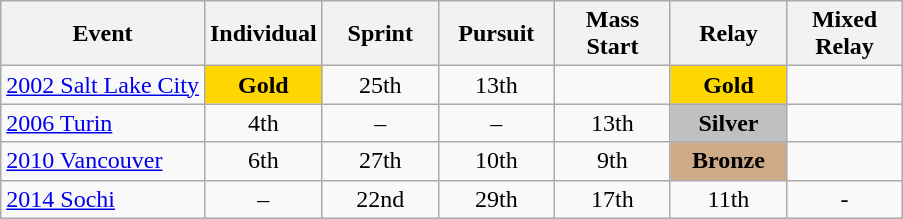<table class="wikitable" style="text-align: center;">
<tr ">
<th>Event</th>
<th style="width:70px;">Individual</th>
<th style="width:70px;">Sprint</th>
<th style="width:70px;">Pursuit</th>
<th style="width:70px;">Mass Start</th>
<th style="width:70px;">Relay</th>
<th style="width:70px;">Mixed Relay</th>
</tr>
<tr>
<td align=left> <a href='#'>2002 Salt Lake City</a></td>
<td style="background:gold"><strong>Gold</strong></td>
<td>25th</td>
<td>13th</td>
<td></td>
<td style="background:gold"><strong>Gold</strong></td>
<td></td>
</tr>
<tr>
<td align=left> <a href='#'>2006 Turin</a></td>
<td>4th</td>
<td>–</td>
<td>–</td>
<td>13th</td>
<td style="background:silver"><strong>Silver</strong></td>
<td></td>
</tr>
<tr>
<td align=left> <a href='#'>2010 Vancouver</a></td>
<td>6th</td>
<td>27th</td>
<td>10th</td>
<td>9th</td>
<td style="background:#cfaa88;"><strong>Bronze</strong></td>
<td></td>
</tr>
<tr>
<td align=left> <a href='#'>2014 Sochi</a></td>
<td>–</td>
<td>22nd</td>
<td>29th</td>
<td>17th</td>
<td>11th</td>
<td>-</td>
</tr>
</table>
